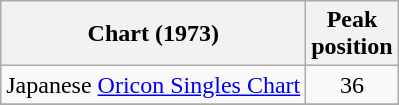<table class="wikitable">
<tr>
<th>Chart (1973)</th>
<th>Peak<br>position</th>
</tr>
<tr>
<td>Japanese <a href='#'>Oricon Singles Chart</a></td>
<td align="center">36</td>
</tr>
<tr>
</tr>
</table>
